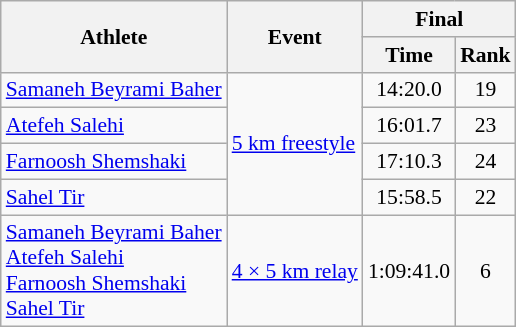<table class=wikitable style=font-size:90%;text-align:center>
<tr>
<th rowspan=2>Athlete</th>
<th rowspan=2>Event</th>
<th colspan=2>Final</th>
</tr>
<tr>
<th>Time</th>
<th>Rank</th>
</tr>
<tr>
<td align=left><a href='#'>Samaneh Beyrami Baher</a></td>
<td align=left rowspan=4><a href='#'>5 km freestyle</a></td>
<td>14:20.0</td>
<td>19</td>
</tr>
<tr>
<td align=left><a href='#'>Atefeh Salehi</a></td>
<td>16:01.7</td>
<td>23</td>
</tr>
<tr>
<td align=left><a href='#'>Farnoosh Shemshaki</a></td>
<td>17:10.3</td>
<td>24</td>
</tr>
<tr>
<td align=left><a href='#'>Sahel Tir</a></td>
<td>15:58.5</td>
<td>22</td>
</tr>
<tr>
<td align=left><a href='#'>Samaneh Beyrami Baher</a><br><a href='#'>Atefeh Salehi</a><br><a href='#'>Farnoosh Shemshaki</a><br><a href='#'>Sahel Tir</a></td>
<td align=left><a href='#'>4 × 5 km relay</a></td>
<td>1:09:41.0</td>
<td>6</td>
</tr>
</table>
